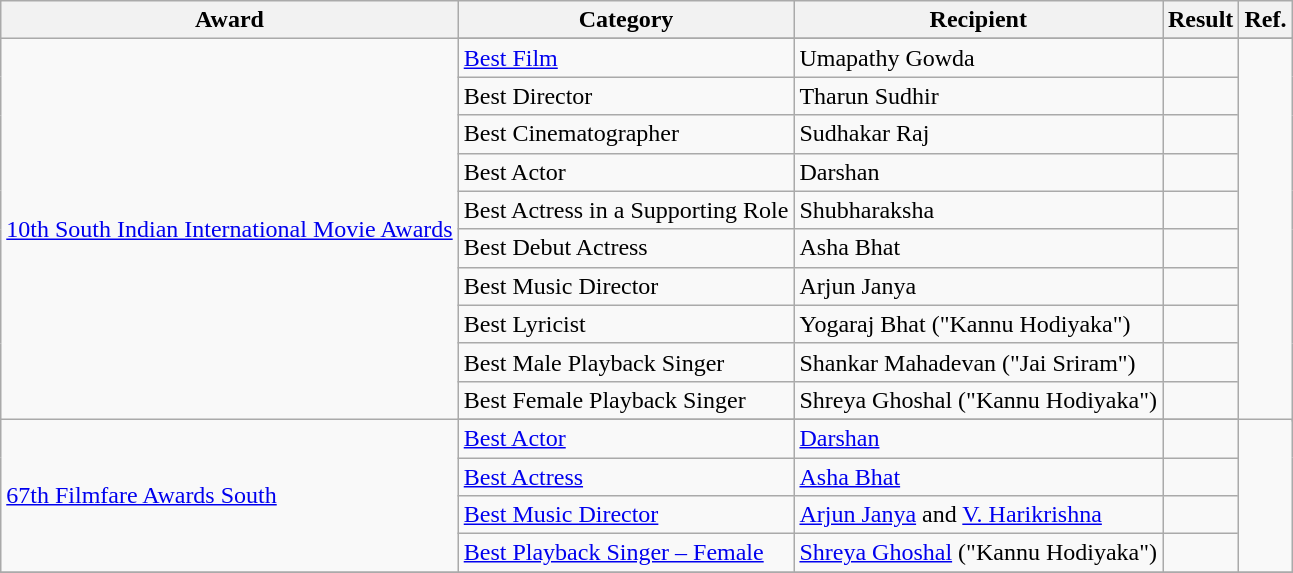<table class="wikitable">
<tr>
<th>Award</th>
<th>Category</th>
<th>Recipient</th>
<th>Result</th>
<th>Ref.</th>
</tr>
<tr>
<td rowspan=11><a href='#'>10th South Indian International Movie Awards</a></td>
</tr>
<tr>
<td><a href='#'>Best Film</a></td>
<td>Umapathy Gowda</td>
<td></td>
<td rowspan=11><br><br></td>
</tr>
<tr>
<td>Best Director</td>
<td>Tharun Sudhir</td>
<td></td>
</tr>
<tr>
<td>Best Cinematographer</td>
<td>Sudhakar Raj</td>
<td></td>
</tr>
<tr>
<td>Best Actor</td>
<td>Darshan</td>
<td></td>
</tr>
<tr>
<td>Best Actress in a Supporting Role</td>
<td>Shubharaksha</td>
<td></td>
</tr>
<tr>
<td>Best Debut Actress</td>
<td>Asha Bhat</td>
<td></td>
</tr>
<tr>
<td>Best Music Director</td>
<td>Arjun Janya</td>
<td></td>
</tr>
<tr>
<td>Best Lyricist</td>
<td>Yogaraj Bhat ("Kannu Hodiyaka")</td>
<td></td>
</tr>
<tr>
<td>Best Male Playback Singer</td>
<td>Shankar Mahadevan ("Jai Sriram")</td>
<td></td>
</tr>
<tr>
<td>Best Female Playback Singer</td>
<td>Shreya Ghoshal ("Kannu Hodiyaka")</td>
<td></td>
</tr>
<tr>
<td rowspan=5><a href='#'>67th Filmfare Awards South</a></td>
</tr>
<tr>
<td><a href='#'>Best Actor</a></td>
<td><a href='#'>Darshan</a></td>
<td></td>
<td rowspan=4></td>
</tr>
<tr>
<td><a href='#'>Best Actress</a></td>
<td><a href='#'>Asha Bhat</a></td>
<td></td>
</tr>
<tr>
<td><a href='#'>Best Music Director</a></td>
<td><a href='#'>Arjun Janya</a> and <a href='#'>V. Harikrishna</a></td>
<td></td>
</tr>
<tr>
<td><a href='#'>Best Playback Singer – Female</a></td>
<td><a href='#'>Shreya Ghoshal</a> ("Kannu Hodiyaka")</td>
<td></td>
</tr>
<tr>
</tr>
</table>
